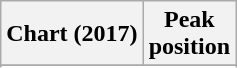<table class="wikitable sortable plainrowheaders" style="text-align:center">
<tr>
<th scope="col">Chart (2017)</th>
<th scope="col">Peak<br> position</th>
</tr>
<tr>
</tr>
<tr>
</tr>
<tr>
</tr>
<tr>
</tr>
<tr>
</tr>
<tr>
</tr>
<tr>
</tr>
<tr>
</tr>
<tr>
</tr>
<tr>
</tr>
<tr>
</tr>
<tr>
</tr>
<tr>
</tr>
<tr>
</tr>
</table>
